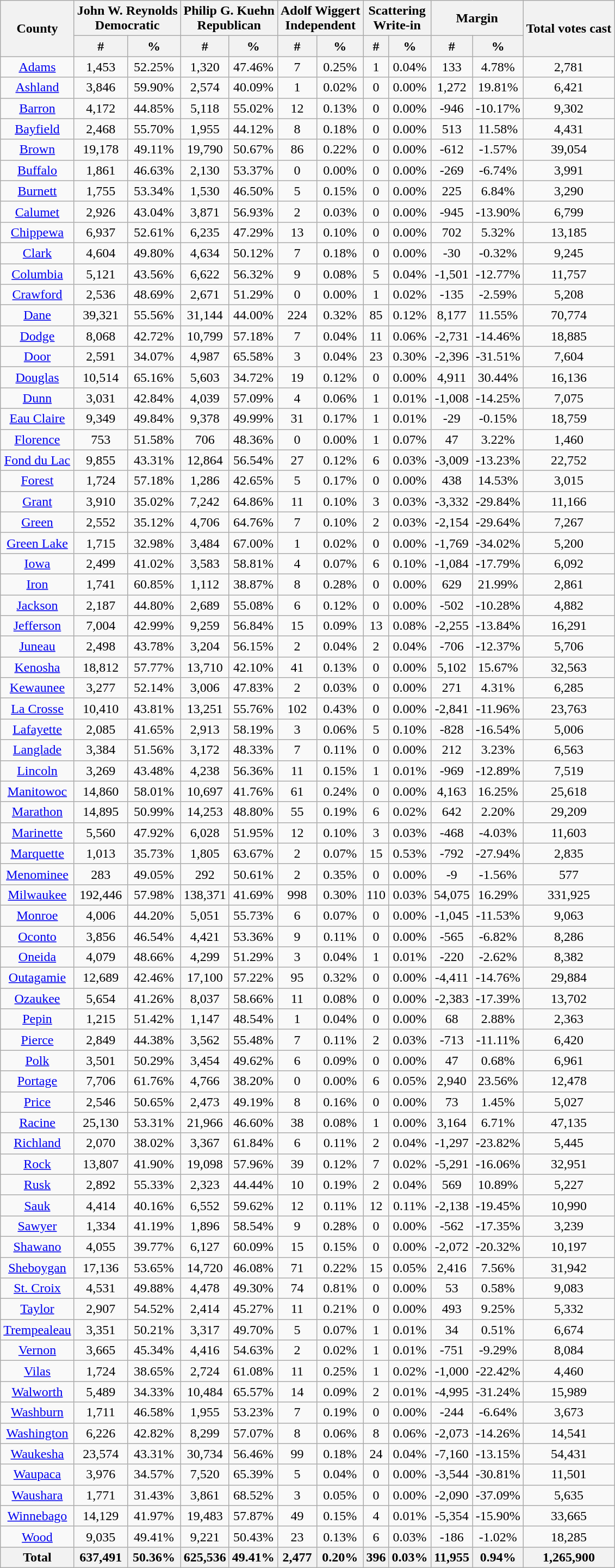<table class="wikitable sortable" style="text-align:center">
<tr>
<th rowspan="2" style="text-align:center;">County</th>
<th colspan="2" style="text-align:center;">John W. Reynolds<br>Democratic</th>
<th colspan="2" style="text-align:center;">Philip G. Kuehn<br>Republican</th>
<th colspan="2" style="text-align:center;">Adolf Wiggert<br>Independent</th>
<th colspan="2" style="text-align:center;">Scattering<br>Write-in</th>
<th colspan="2" style="text-align:center;">Margin</th>
<th rowspan="2" style="text-align:center;">Total votes cast</th>
</tr>
<tr>
<th style="text-align:center;" data-sort-type="number">#</th>
<th style="text-align:center;" data-sort-type="number">%</th>
<th style="text-align:center;" data-sort-type="number">#</th>
<th style="text-align:center;" data-sort-type="number">%</th>
<th style="text-align:center;" data-sort-type="number">#</th>
<th style="text-align:center;" data-sort-type="number">%</th>
<th style="text-align:center;" data-sort-type="number">#</th>
<th style="text-align:center;" data-sort-type="number">%</th>
<th style="text-align:center;" data-sort-type="number">#</th>
<th style="text-align:center;" data-sort-type="number">%</th>
</tr>
<tr style="text-align:center;">
<td><a href='#'>Adams</a></td>
<td>1,453</td>
<td>52.25%</td>
<td>1,320</td>
<td>47.46%</td>
<td>7</td>
<td>0.25%</td>
<td>1</td>
<td>0.04%</td>
<td>133</td>
<td>4.78%</td>
<td>2,781</td>
</tr>
<tr style="text-align:center;">
<td><a href='#'>Ashland</a></td>
<td>3,846</td>
<td>59.90%</td>
<td>2,574</td>
<td>40.09%</td>
<td>1</td>
<td>0.02%</td>
<td>0</td>
<td>0.00%</td>
<td>1,272</td>
<td>19.81%</td>
<td>6,421</td>
</tr>
<tr style="text-align:center;">
<td><a href='#'>Barron</a></td>
<td>4,172</td>
<td>44.85%</td>
<td>5,118</td>
<td>55.02%</td>
<td>12</td>
<td>0.13%</td>
<td>0</td>
<td>0.00%</td>
<td>-946</td>
<td>-10.17%</td>
<td>9,302</td>
</tr>
<tr style="text-align:center;">
<td><a href='#'>Bayfield</a></td>
<td>2,468</td>
<td>55.70%</td>
<td>1,955</td>
<td>44.12%</td>
<td>8</td>
<td>0.18%</td>
<td>0</td>
<td>0.00%</td>
<td>513</td>
<td>11.58%</td>
<td>4,431</td>
</tr>
<tr style="text-align:center;">
<td><a href='#'>Brown</a></td>
<td>19,178</td>
<td>49.11%</td>
<td>19,790</td>
<td>50.67%</td>
<td>86</td>
<td>0.22%</td>
<td>0</td>
<td>0.00%</td>
<td>-612</td>
<td>-1.57%</td>
<td>39,054</td>
</tr>
<tr style="text-align:center;">
<td><a href='#'>Buffalo</a></td>
<td>1,861</td>
<td>46.63%</td>
<td>2,130</td>
<td>53.37%</td>
<td>0</td>
<td>0.00%</td>
<td>0</td>
<td>0.00%</td>
<td>-269</td>
<td>-6.74%</td>
<td>3,991</td>
</tr>
<tr style="text-align:center;">
<td><a href='#'>Burnett</a></td>
<td>1,755</td>
<td>53.34%</td>
<td>1,530</td>
<td>46.50%</td>
<td>5</td>
<td>0.15%</td>
<td>0</td>
<td>0.00%</td>
<td>225</td>
<td>6.84%</td>
<td>3,290</td>
</tr>
<tr style="text-align:center;">
<td><a href='#'>Calumet</a></td>
<td>2,926</td>
<td>43.04%</td>
<td>3,871</td>
<td>56.93%</td>
<td>2</td>
<td>0.03%</td>
<td>0</td>
<td>0.00%</td>
<td>-945</td>
<td>-13.90%</td>
<td>6,799</td>
</tr>
<tr style="text-align:center;">
<td><a href='#'>Chippewa</a></td>
<td>6,937</td>
<td>52.61%</td>
<td>6,235</td>
<td>47.29%</td>
<td>13</td>
<td>0.10%</td>
<td>0</td>
<td>0.00%</td>
<td>702</td>
<td>5.32%</td>
<td>13,185</td>
</tr>
<tr style="text-align:center;">
<td><a href='#'>Clark</a></td>
<td>4,604</td>
<td>49.80%</td>
<td>4,634</td>
<td>50.12%</td>
<td>7</td>
<td>0.18%</td>
<td>0</td>
<td>0.00%</td>
<td>-30</td>
<td>-0.32%</td>
<td>9,245</td>
</tr>
<tr style="text-align:center;">
<td><a href='#'>Columbia</a></td>
<td>5,121</td>
<td>43.56%</td>
<td>6,622</td>
<td>56.32%</td>
<td>9</td>
<td>0.08%</td>
<td>5</td>
<td>0.04%</td>
<td>-1,501</td>
<td>-12.77%</td>
<td>11,757</td>
</tr>
<tr style="text-align:center;">
<td><a href='#'>Crawford</a></td>
<td>2,536</td>
<td>48.69%</td>
<td>2,671</td>
<td>51.29%</td>
<td>0</td>
<td>0.00%</td>
<td>1</td>
<td>0.02%</td>
<td>-135</td>
<td>-2.59%</td>
<td>5,208</td>
</tr>
<tr style="text-align:center;">
<td><a href='#'>Dane</a></td>
<td>39,321</td>
<td>55.56%</td>
<td>31,144</td>
<td>44.00%</td>
<td>224</td>
<td>0.32%</td>
<td>85</td>
<td>0.12%</td>
<td>8,177</td>
<td>11.55%</td>
<td>70,774</td>
</tr>
<tr style="text-align:center;">
<td><a href='#'>Dodge</a></td>
<td>8,068</td>
<td>42.72%</td>
<td>10,799</td>
<td>57.18%</td>
<td>7</td>
<td>0.04%</td>
<td>11</td>
<td>0.06%</td>
<td>-2,731</td>
<td>-14.46%</td>
<td>18,885</td>
</tr>
<tr style="text-align:center;">
<td><a href='#'>Door</a></td>
<td>2,591</td>
<td>34.07%</td>
<td>4,987</td>
<td>65.58%</td>
<td>3</td>
<td>0.04%</td>
<td>23</td>
<td>0.30%</td>
<td>-2,396</td>
<td>-31.51%</td>
<td>7,604</td>
</tr>
<tr style="text-align:center;">
<td><a href='#'>Douglas</a></td>
<td>10,514</td>
<td>65.16%</td>
<td>5,603</td>
<td>34.72%</td>
<td>19</td>
<td>0.12%</td>
<td>0</td>
<td>0.00%</td>
<td>4,911</td>
<td>30.44%</td>
<td>16,136</td>
</tr>
<tr style="text-align:center;">
<td><a href='#'>Dunn</a></td>
<td>3,031</td>
<td>42.84%</td>
<td>4,039</td>
<td>57.09%</td>
<td>4</td>
<td>0.06%</td>
<td>1</td>
<td>0.01%</td>
<td>-1,008</td>
<td>-14.25%</td>
<td>7,075</td>
</tr>
<tr style="text-align:center;">
<td><a href='#'>Eau Claire</a></td>
<td>9,349</td>
<td>49.84%</td>
<td>9,378</td>
<td>49.99%</td>
<td>31</td>
<td>0.17%</td>
<td>1</td>
<td>0.01%</td>
<td>-29</td>
<td>-0.15%</td>
<td>18,759</td>
</tr>
<tr style="text-align:center;">
<td><a href='#'>Florence</a></td>
<td>753</td>
<td>51.58%</td>
<td>706</td>
<td>48.36%</td>
<td>0</td>
<td>0.00%</td>
<td>1</td>
<td>0.07%</td>
<td>47</td>
<td>3.22%</td>
<td>1,460</td>
</tr>
<tr style="text-align:center;">
<td><a href='#'>Fond du Lac</a></td>
<td>9,855</td>
<td>43.31%</td>
<td>12,864</td>
<td>56.54%</td>
<td>27</td>
<td>0.12%</td>
<td>6</td>
<td>0.03%</td>
<td>-3,009</td>
<td>-13.23%</td>
<td>22,752</td>
</tr>
<tr style="text-align:center;">
<td><a href='#'>Forest</a></td>
<td>1,724</td>
<td>57.18%</td>
<td>1,286</td>
<td>42.65%</td>
<td>5</td>
<td>0.17%</td>
<td>0</td>
<td>0.00%</td>
<td>438</td>
<td>14.53%</td>
<td>3,015</td>
</tr>
<tr style="text-align:center;">
<td><a href='#'>Grant</a></td>
<td>3,910</td>
<td>35.02%</td>
<td>7,242</td>
<td>64.86%</td>
<td>11</td>
<td>0.10%</td>
<td>3</td>
<td>0.03%</td>
<td>-3,332</td>
<td>-29.84%</td>
<td>11,166</td>
</tr>
<tr style="text-align:center;">
<td><a href='#'>Green</a></td>
<td>2,552</td>
<td>35.12%</td>
<td>4,706</td>
<td>64.76%</td>
<td>7</td>
<td>0.10%</td>
<td>2</td>
<td>0.03%</td>
<td>-2,154</td>
<td>-29.64%</td>
<td>7,267</td>
</tr>
<tr style="text-align:center;">
<td><a href='#'>Green Lake</a></td>
<td>1,715</td>
<td>32.98%</td>
<td>3,484</td>
<td>67.00%</td>
<td>1</td>
<td>0.02%</td>
<td>0</td>
<td>0.00%</td>
<td>-1,769</td>
<td>-34.02%</td>
<td>5,200</td>
</tr>
<tr style="text-align:center;">
<td><a href='#'>Iowa</a></td>
<td>2,499</td>
<td>41.02%</td>
<td>3,583</td>
<td>58.81%</td>
<td>4</td>
<td>0.07%</td>
<td>6</td>
<td>0.10%</td>
<td>-1,084</td>
<td>-17.79%</td>
<td>6,092</td>
</tr>
<tr style="text-align:center;">
<td><a href='#'>Iron</a></td>
<td>1,741</td>
<td>60.85%</td>
<td>1,112</td>
<td>38.87%</td>
<td>8</td>
<td>0.28%</td>
<td>0</td>
<td>0.00%</td>
<td>629</td>
<td>21.99%</td>
<td>2,861</td>
</tr>
<tr style="text-align:center;">
<td><a href='#'>Jackson</a></td>
<td>2,187</td>
<td>44.80%</td>
<td>2,689</td>
<td>55.08%</td>
<td>6</td>
<td>0.12%</td>
<td>0</td>
<td>0.00%</td>
<td>-502</td>
<td>-10.28%</td>
<td>4,882</td>
</tr>
<tr style="text-align:center;">
<td><a href='#'>Jefferson</a></td>
<td>7,004</td>
<td>42.99%</td>
<td>9,259</td>
<td>56.84%</td>
<td>15</td>
<td>0.09%</td>
<td>13</td>
<td>0.08%</td>
<td>-2,255</td>
<td>-13.84%</td>
<td>16,291</td>
</tr>
<tr style="text-align:center;">
<td><a href='#'>Juneau</a></td>
<td>2,498</td>
<td>43.78%</td>
<td>3,204</td>
<td>56.15%</td>
<td>2</td>
<td>0.04%</td>
<td>2</td>
<td>0.04%</td>
<td>-706</td>
<td>-12.37%</td>
<td>5,706</td>
</tr>
<tr style="text-align:center;">
<td><a href='#'>Kenosha</a></td>
<td>18,812</td>
<td>57.77%</td>
<td>13,710</td>
<td>42.10%</td>
<td>41</td>
<td>0.13%</td>
<td>0</td>
<td>0.00%</td>
<td>5,102</td>
<td>15.67%</td>
<td>32,563</td>
</tr>
<tr style="text-align:center;">
<td><a href='#'>Kewaunee</a></td>
<td>3,277</td>
<td>52.14%</td>
<td>3,006</td>
<td>47.83%</td>
<td>2</td>
<td>0.03%</td>
<td>0</td>
<td>0.00%</td>
<td>271</td>
<td>4.31%</td>
<td>6,285</td>
</tr>
<tr style="text-align:center;">
<td><a href='#'>La Crosse</a></td>
<td>10,410</td>
<td>43.81%</td>
<td>13,251</td>
<td>55.76%</td>
<td>102</td>
<td>0.43%</td>
<td>0</td>
<td>0.00%</td>
<td>-2,841</td>
<td>-11.96%</td>
<td>23,763</td>
</tr>
<tr style="text-align:center;">
<td><a href='#'>Lafayette</a></td>
<td>2,085</td>
<td>41.65%</td>
<td>2,913</td>
<td>58.19%</td>
<td>3</td>
<td>0.06%</td>
<td>5</td>
<td>0.10%</td>
<td>-828</td>
<td>-16.54%</td>
<td>5,006</td>
</tr>
<tr style="text-align:center;">
<td><a href='#'>Langlade</a></td>
<td>3,384</td>
<td>51.56%</td>
<td>3,172</td>
<td>48.33%</td>
<td>7</td>
<td>0.11%</td>
<td>0</td>
<td>0.00%</td>
<td>212</td>
<td>3.23%</td>
<td>6,563</td>
</tr>
<tr style="text-align:center;">
<td><a href='#'>Lincoln</a></td>
<td>3,269</td>
<td>43.48%</td>
<td>4,238</td>
<td>56.36%</td>
<td>11</td>
<td>0.15%</td>
<td>1</td>
<td>0.01%</td>
<td>-969</td>
<td>-12.89%</td>
<td>7,519</td>
</tr>
<tr style="text-align:center;">
<td><a href='#'>Manitowoc</a></td>
<td>14,860</td>
<td>58.01%</td>
<td>10,697</td>
<td>41.76%</td>
<td>61</td>
<td>0.24%</td>
<td>0</td>
<td>0.00%</td>
<td>4,163</td>
<td>16.25%</td>
<td>25,618</td>
</tr>
<tr style="text-align:center;">
<td><a href='#'>Marathon</a></td>
<td>14,895</td>
<td>50.99%</td>
<td>14,253</td>
<td>48.80%</td>
<td>55</td>
<td>0.19%</td>
<td>6</td>
<td>0.02%</td>
<td>642</td>
<td>2.20%</td>
<td>29,209</td>
</tr>
<tr style="text-align:center;">
<td><a href='#'>Marinette</a></td>
<td>5,560</td>
<td>47.92%</td>
<td>6,028</td>
<td>51.95%</td>
<td>12</td>
<td>0.10%</td>
<td>3</td>
<td>0.03%</td>
<td>-468</td>
<td>-4.03%</td>
<td>11,603</td>
</tr>
<tr style="text-align:center;">
<td><a href='#'>Marquette</a></td>
<td>1,013</td>
<td>35.73%</td>
<td>1,805</td>
<td>63.67%</td>
<td>2</td>
<td>0.07%</td>
<td>15</td>
<td>0.53%</td>
<td>-792</td>
<td>-27.94%</td>
<td>2,835</td>
</tr>
<tr style="text-align:center;">
<td><a href='#'>Menominee</a></td>
<td>283</td>
<td>49.05%</td>
<td>292</td>
<td>50.61%</td>
<td>2</td>
<td>0.35%</td>
<td>0</td>
<td>0.00%</td>
<td>-9</td>
<td>-1.56%</td>
<td>577</td>
</tr>
<tr style="text-align:center;">
<td><a href='#'>Milwaukee</a></td>
<td>192,446</td>
<td>57.98%</td>
<td>138,371</td>
<td>41.69%</td>
<td>998</td>
<td>0.30%</td>
<td>110</td>
<td>0.03%</td>
<td>54,075</td>
<td>16.29%</td>
<td>331,925</td>
</tr>
<tr style="text-align:center;">
<td><a href='#'>Monroe</a></td>
<td>4,006</td>
<td>44.20%</td>
<td>5,051</td>
<td>55.73%</td>
<td>6</td>
<td>0.07%</td>
<td>0</td>
<td>0.00%</td>
<td>-1,045</td>
<td>-11.53%</td>
<td>9,063</td>
</tr>
<tr style="text-align:center;">
<td><a href='#'>Oconto</a></td>
<td>3,856</td>
<td>46.54%</td>
<td>4,421</td>
<td>53.36%</td>
<td>9</td>
<td>0.11%</td>
<td>0</td>
<td>0.00%</td>
<td>-565</td>
<td>-6.82%</td>
<td>8,286</td>
</tr>
<tr style="text-align:center;">
<td><a href='#'>Oneida</a></td>
<td>4,079</td>
<td>48.66%</td>
<td>4,299</td>
<td>51.29%</td>
<td>3</td>
<td>0.04%</td>
<td>1</td>
<td>0.01%</td>
<td>-220</td>
<td>-2.62%</td>
<td>8,382</td>
</tr>
<tr style="text-align:center;">
<td><a href='#'>Outagamie</a></td>
<td>12,689</td>
<td>42.46%</td>
<td>17,100</td>
<td>57.22%</td>
<td>95</td>
<td>0.32%</td>
<td>0</td>
<td>0.00%</td>
<td>-4,411</td>
<td>-14.76%</td>
<td>29,884</td>
</tr>
<tr style="text-align:center;">
<td><a href='#'>Ozaukee</a></td>
<td>5,654</td>
<td>41.26%</td>
<td>8,037</td>
<td>58.66%</td>
<td>11</td>
<td>0.08%</td>
<td>0</td>
<td>0.00%</td>
<td>-2,383</td>
<td>-17.39%</td>
<td>13,702</td>
</tr>
<tr style="text-align:center;">
<td><a href='#'>Pepin</a></td>
<td>1,215</td>
<td>51.42%</td>
<td>1,147</td>
<td>48.54%</td>
<td>1</td>
<td>0.04%</td>
<td>0</td>
<td>0.00%</td>
<td>68</td>
<td>2.88%</td>
<td>2,363</td>
</tr>
<tr style="text-align:center;">
<td><a href='#'>Pierce</a></td>
<td>2,849</td>
<td>44.38%</td>
<td>3,562</td>
<td>55.48%</td>
<td>7</td>
<td>0.11%</td>
<td>2</td>
<td>0.03%</td>
<td>-713</td>
<td>-11.11%</td>
<td>6,420</td>
</tr>
<tr style="text-align:center;">
<td><a href='#'>Polk</a></td>
<td>3,501</td>
<td>50.29%</td>
<td>3,454</td>
<td>49.62%</td>
<td>6</td>
<td>0.09%</td>
<td>0</td>
<td>0.00%</td>
<td>47</td>
<td>0.68%</td>
<td>6,961</td>
</tr>
<tr style="text-align:center;">
<td><a href='#'>Portage</a></td>
<td>7,706</td>
<td>61.76%</td>
<td>4,766</td>
<td>38.20%</td>
<td>0</td>
<td>0.00%</td>
<td>6</td>
<td>0.05%</td>
<td>2,940</td>
<td>23.56%</td>
<td>12,478</td>
</tr>
<tr style="text-align:center;">
<td><a href='#'>Price</a></td>
<td>2,546</td>
<td>50.65%</td>
<td>2,473</td>
<td>49.19%</td>
<td>8</td>
<td>0.16%</td>
<td>0</td>
<td>0.00%</td>
<td>73</td>
<td>1.45%</td>
<td>5,027</td>
</tr>
<tr style="text-align:center;">
<td><a href='#'>Racine</a></td>
<td>25,130</td>
<td>53.31%</td>
<td>21,966</td>
<td>46.60%</td>
<td>38</td>
<td>0.08%</td>
<td>1</td>
<td>0.00%</td>
<td>3,164</td>
<td>6.71%</td>
<td>47,135</td>
</tr>
<tr style="text-align:center;">
<td><a href='#'>Richland</a></td>
<td>2,070</td>
<td>38.02%</td>
<td>3,367</td>
<td>61.84%</td>
<td>6</td>
<td>0.11%</td>
<td>2</td>
<td>0.04%</td>
<td>-1,297</td>
<td>-23.82%</td>
<td>5,445</td>
</tr>
<tr style="text-align:center;">
<td><a href='#'>Rock</a></td>
<td>13,807</td>
<td>41.90%</td>
<td>19,098</td>
<td>57.96%</td>
<td>39</td>
<td>0.12%</td>
<td>7</td>
<td>0.02%</td>
<td>-5,291</td>
<td>-16.06%</td>
<td>32,951</td>
</tr>
<tr style="text-align:center;">
<td><a href='#'>Rusk</a></td>
<td>2,892</td>
<td>55.33%</td>
<td>2,323</td>
<td>44.44%</td>
<td>10</td>
<td>0.19%</td>
<td>2</td>
<td>0.04%</td>
<td>569</td>
<td>10.89%</td>
<td>5,227</td>
</tr>
<tr style="text-align:center;">
<td><a href='#'>Sauk</a></td>
<td>4,414</td>
<td>40.16%</td>
<td>6,552</td>
<td>59.62%</td>
<td>12</td>
<td>0.11%</td>
<td>12</td>
<td>0.11%</td>
<td>-2,138</td>
<td>-19.45%</td>
<td>10,990</td>
</tr>
<tr style="text-align:center;">
<td><a href='#'>Sawyer</a></td>
<td>1,334</td>
<td>41.19%</td>
<td>1,896</td>
<td>58.54%</td>
<td>9</td>
<td>0.28%</td>
<td>0</td>
<td>0.00%</td>
<td>-562</td>
<td>-17.35%</td>
<td>3,239</td>
</tr>
<tr style="text-align:center;">
<td><a href='#'>Shawano</a></td>
<td>4,055</td>
<td>39.77%</td>
<td>6,127</td>
<td>60.09%</td>
<td>15</td>
<td>0.15%</td>
<td>0</td>
<td>0.00%</td>
<td>-2,072</td>
<td>-20.32%</td>
<td>10,197</td>
</tr>
<tr style="text-align:center;">
<td><a href='#'>Sheboygan</a></td>
<td>17,136</td>
<td>53.65%</td>
<td>14,720</td>
<td>46.08%</td>
<td>71</td>
<td>0.22%</td>
<td>15</td>
<td>0.05%</td>
<td>2,416</td>
<td>7.56%</td>
<td>31,942</td>
</tr>
<tr style="text-align:center;">
<td><a href='#'>St. Croix</a></td>
<td>4,531</td>
<td>49.88%</td>
<td>4,478</td>
<td>49.30%</td>
<td>74</td>
<td>0.81%</td>
<td>0</td>
<td>0.00%</td>
<td>53</td>
<td>0.58%</td>
<td>9,083</td>
</tr>
<tr style="text-align:center;">
<td><a href='#'>Taylor</a></td>
<td>2,907</td>
<td>54.52%</td>
<td>2,414</td>
<td>45.27%</td>
<td>11</td>
<td>0.21%</td>
<td>0</td>
<td>0.00%</td>
<td>493</td>
<td>9.25%</td>
<td>5,332</td>
</tr>
<tr style="text-align:center;">
<td><a href='#'>Trempealeau</a></td>
<td>3,351</td>
<td>50.21%</td>
<td>3,317</td>
<td>49.70%</td>
<td>5</td>
<td>0.07%</td>
<td>1</td>
<td>0.01%</td>
<td>34</td>
<td>0.51%</td>
<td>6,674</td>
</tr>
<tr style="text-align:center;">
<td><a href='#'>Vernon</a></td>
<td>3,665</td>
<td>45.34%</td>
<td>4,416</td>
<td>54.63%</td>
<td>2</td>
<td>0.02%</td>
<td>1</td>
<td>0.01%</td>
<td>-751</td>
<td>-9.29%</td>
<td>8,084</td>
</tr>
<tr style="text-align:center;">
<td><a href='#'>Vilas</a></td>
<td>1,724</td>
<td>38.65%</td>
<td>2,724</td>
<td>61.08%</td>
<td>11</td>
<td>0.25%</td>
<td>1</td>
<td>0.02%</td>
<td>-1,000</td>
<td>-22.42%</td>
<td>4,460</td>
</tr>
<tr style="text-align:center;">
<td><a href='#'>Walworth</a></td>
<td>5,489</td>
<td>34.33%</td>
<td>10,484</td>
<td>65.57%</td>
<td>14</td>
<td>0.09%</td>
<td>2</td>
<td>0.01%</td>
<td>-4,995</td>
<td>-31.24%</td>
<td>15,989</td>
</tr>
<tr style="text-align:center;">
<td><a href='#'>Washburn</a></td>
<td>1,711</td>
<td>46.58%</td>
<td>1,955</td>
<td>53.23%</td>
<td>7</td>
<td>0.19%</td>
<td>0</td>
<td>0.00%</td>
<td>-244</td>
<td>-6.64%</td>
<td>3,673</td>
</tr>
<tr style="text-align:center;">
<td><a href='#'>Washington</a></td>
<td>6,226</td>
<td>42.82%</td>
<td>8,299</td>
<td>57.07%</td>
<td>8</td>
<td>0.06%</td>
<td>8</td>
<td>0.06%</td>
<td>-2,073</td>
<td>-14.26%</td>
<td>14,541</td>
</tr>
<tr style="text-align:center;">
<td><a href='#'>Waukesha</a></td>
<td>23,574</td>
<td>43.31%</td>
<td>30,734</td>
<td>56.46%</td>
<td>99</td>
<td>0.18%</td>
<td>24</td>
<td>0.04%</td>
<td>-7,160</td>
<td>-13.15%</td>
<td>54,431</td>
</tr>
<tr style="text-align:center;">
<td><a href='#'>Waupaca</a></td>
<td>3,976</td>
<td>34.57%</td>
<td>7,520</td>
<td>65.39%</td>
<td>5</td>
<td>0.04%</td>
<td>0</td>
<td>0.00%</td>
<td>-3,544</td>
<td>-30.81%</td>
<td>11,501</td>
</tr>
<tr style="text-align:center;">
<td><a href='#'>Waushara</a></td>
<td>1,771</td>
<td>31.43%</td>
<td>3,861</td>
<td>68.52%</td>
<td>3</td>
<td>0.05%</td>
<td>0</td>
<td>0.00%</td>
<td>-2,090</td>
<td>-37.09%</td>
<td>5,635</td>
</tr>
<tr style="text-align:center;">
<td><a href='#'>Winnebago</a></td>
<td>14,129</td>
<td>41.97%</td>
<td>19,483</td>
<td>57.87%</td>
<td>49</td>
<td>0.15%</td>
<td>4</td>
<td>0.01%</td>
<td>-5,354</td>
<td>-15.90%</td>
<td>33,665</td>
</tr>
<tr style="text-align:center;">
<td><a href='#'>Wood</a></td>
<td>9,035</td>
<td>49.41%</td>
<td>9,221</td>
<td>50.43%</td>
<td>23</td>
<td>0.13%</td>
<td>6</td>
<td>0.03%</td>
<td>-186</td>
<td>-1.02%</td>
<td>18,285</td>
</tr>
<tr>
<th>Total</th>
<th>637,491</th>
<th>50.36%</th>
<th>625,536</th>
<th>49.41%</th>
<th>2,477</th>
<th>0.20%</th>
<th>396</th>
<th>0.03%</th>
<th>11,955</th>
<th>0.94%</th>
<th>1,265,900</th>
</tr>
</table>
